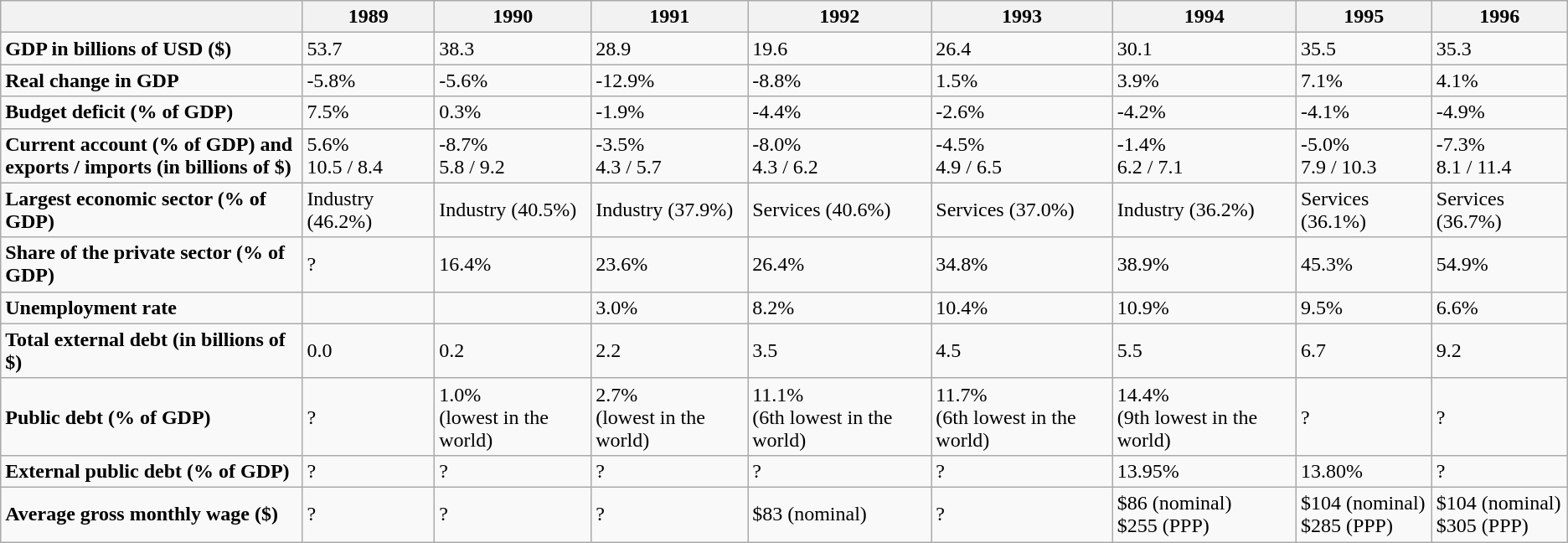<table class="wikitable">
<tr>
<th></th>
<th>1989</th>
<th>1990</th>
<th>1991</th>
<th>1992</th>
<th>1993</th>
<th>1994</th>
<th>1995</th>
<th>1996</th>
</tr>
<tr>
<td><strong>GDP in billions of USD ($)</strong></td>
<td>53.7</td>
<td>38.3</td>
<td>28.9</td>
<td>19.6</td>
<td>26.4</td>
<td>30.1</td>
<td>35.5</td>
<td>35.3</td>
</tr>
<tr>
<td><strong>Real change in GDP</strong></td>
<td>-5.8%</td>
<td>-5.6%</td>
<td>-12.9%</td>
<td>-8.8%</td>
<td>1.5%</td>
<td>3.9%</td>
<td>7.1%</td>
<td>4.1%</td>
</tr>
<tr>
<td><strong>Budget deficit (% of GDP)</strong></td>
<td>7.5%</td>
<td>0.3%</td>
<td>-1.9%</td>
<td>-4.4%</td>
<td>-2.6%</td>
<td>-4.2%</td>
<td>-4.1%</td>
<td>-4.9%</td>
</tr>
<tr>
<td><strong>Current account (% of GDP) and<br>exports / imports (in billions of $)</strong></td>
<td>5.6%<br>10.5 / 8.4</td>
<td>-8.7%<br>5.8 / 9.2</td>
<td>-3.5%<br>4.3 / 5.7</td>
<td>-8.0%<br>4.3 / 6.2</td>
<td>-4.5%<br>4.9 / 6.5</td>
<td>-1.4%<br>6.2 / 7.1</td>
<td>-5.0%<br>7.9 / 10.3</td>
<td>-7.3%<br>8.1 / 11.4</td>
</tr>
<tr>
<td><strong>Largest economic sector (% of GDP)</strong></td>
<td>Industry (46.2%)</td>
<td>Industry (40.5%)</td>
<td>Industry (37.9%)</td>
<td>Services (40.6%)</td>
<td>Services (37.0%)</td>
<td>Industry (36.2%)</td>
<td>Services (36.1%)</td>
<td>Services (36.7%)</td>
</tr>
<tr>
<td><strong>Share of the private sector (% of GDP)</strong></td>
<td>?</td>
<td>16.4%</td>
<td>23.6%</td>
<td>26.4%</td>
<td>34.8%</td>
<td>38.9%</td>
<td>45.3%</td>
<td>54.9%</td>
</tr>
<tr>
<td><strong>Unemployment rate</strong></td>
<td></td>
<td></td>
<td>3.0%</td>
<td>8.2%</td>
<td>10.4%</td>
<td>10.9%</td>
<td>9.5%</td>
<td>6.6%</td>
</tr>
<tr>
<td><strong>Total external debt (in billions of $)</strong></td>
<td>0.0</td>
<td>0.2</td>
<td>2.2</td>
<td>3.5</td>
<td>4.5</td>
<td>5.5</td>
<td>6.7</td>
<td>9.2</td>
</tr>
<tr>
<td><strong>Public debt (% of GDP)</strong></td>
<td>?</td>
<td>1.0%<br>(lowest in the world)</td>
<td>2.7%<br>(lowest in the world)</td>
<td>11.1%<br>(6th lowest in the world)</td>
<td>11.7%<br>(6th lowest in the world)</td>
<td>14.4%<br>(9th lowest in the world)</td>
<td>?</td>
<td>?</td>
</tr>
<tr>
<td><strong>External public debt (% of GDP)</strong></td>
<td>?</td>
<td>?</td>
<td>?</td>
<td>?</td>
<td>?</td>
<td>13.95%</td>
<td>13.80%</td>
<td>?</td>
</tr>
<tr>
<td><strong>Average gross monthly wage ($)</strong></td>
<td>?</td>
<td>?</td>
<td>?</td>
<td>$83 (nominal)</td>
<td>?</td>
<td>$86 (nominal)<br>$255 (PPP)</td>
<td>$104 (nominal)<br>$285 (PPP)</td>
<td>$104 (nominal)<br>$305 (PPP)</td>
</tr>
</table>
